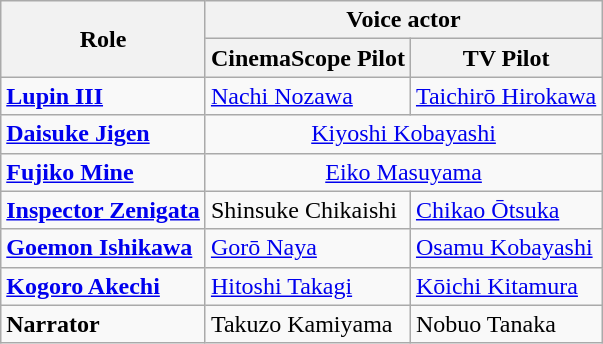<table class="wikitable">
<tr>
<th rowspan="2">Role</th>
<th colspan="2">Voice actor</th>
</tr>
<tr>
<th>CinemaScope Pilot</th>
<th>TV Pilot</th>
</tr>
<tr>
<td><strong><a href='#'>Lupin III</a></strong></td>
<td><a href='#'>Nachi Nozawa</a></td>
<td><a href='#'>Taichirō Hirokawa</a></td>
</tr>
<tr>
<td><strong><a href='#'>Daisuke Jigen</a></strong></td>
<td style="text-align: center;" colspan="3"><a href='#'>Kiyoshi Kobayashi</a></td>
</tr>
<tr>
<td><strong><a href='#'>Fujiko Mine</a></strong></td>
<td style="text-align: center;" colspan="2"><a href='#'>Eiko Masuyama</a></td>
</tr>
<tr>
<td><strong><a href='#'>Inspector Zenigata</a></strong></td>
<td>Shinsuke Chikaishi</td>
<td><a href='#'>Chikao Ōtsuka</a></td>
</tr>
<tr>
<td><strong><a href='#'>Goemon Ishikawa</a></strong></td>
<td><a href='#'>Gorō Naya</a></td>
<td><a href='#'>Osamu Kobayashi</a></td>
</tr>
<tr>
<td><strong><a href='#'>Kogoro Akechi</a></strong></td>
<td><a href='#'>Hitoshi Takagi</a></td>
<td><a href='#'>Kōichi Kitamura</a></td>
</tr>
<tr>
<td><strong>Narrator</strong></td>
<td>Takuzo Kamiyama</td>
<td>Nobuo Tanaka</td>
</tr>
</table>
